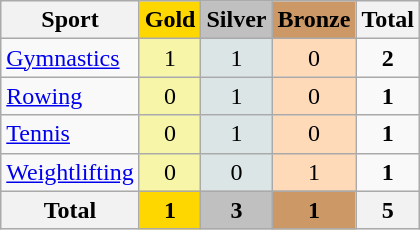<table class="wikitable sortable collapsible"style="font-size:100%; text-align:center;">
<tr>
<th>Sport</th>
<th style="background-color:gold;">Gold</th>
<th style="background-color:silver;">Silver</th>
<th style="background-color:#c96;">Bronze</th>
<th>Total</th>
</tr>
<tr>
<td align=left><a href='#'>Gymnastics</a></td>
<td style="background:#F7F6A8;">1</td>
<td style="background:#DCE5E5;">1</td>
<td style="background:#FFDAB9;">0</td>
<td><strong>2</strong></td>
</tr>
<tr>
<td align=left><a href='#'>Rowing</a></td>
<td style="background:#F7F6A8;">0</td>
<td style="background:#DCE5E5;">1</td>
<td style="background:#FFDAB9;">0</td>
<td><strong>1</strong></td>
</tr>
<tr>
<td align=left><a href='#'>Tennis</a></td>
<td style="background:#F7F6A8;">0</td>
<td style="background:#DCE5E5;">1</td>
<td style="background:#FFDAB9;">0</td>
<td><strong>1</strong></td>
</tr>
<tr>
<td align=left><a href='#'>Weightlifting</a></td>
<td style="background:#F7F6A8;">0</td>
<td style="background:#DCE5E5;">0</td>
<td style="background:#FFDAB9;">1</td>
<td><strong>1</strong></td>
</tr>
<tr>
<th><strong>Total</strong></th>
<th style="background:gold;"><strong>1</strong></th>
<th style="background:silver;"><strong>3</strong></th>
<th style="background:#c96;"><strong>1</strong></th>
<th><strong>5</strong></th>
</tr>
</table>
